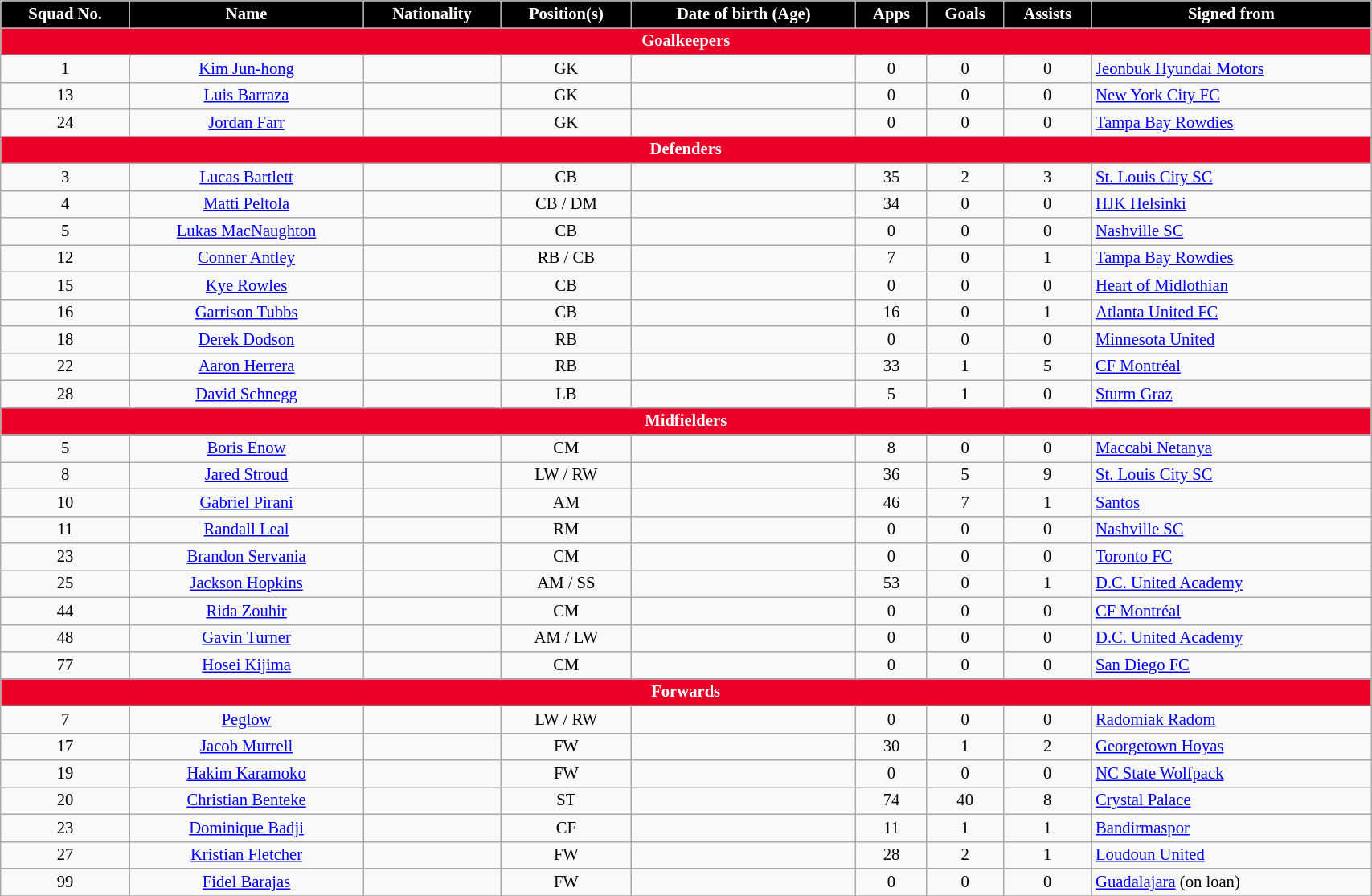<table class="wikitable" style="text-align:center; font-size:86%; width:90%;">
<tr>
<th style="background:#000000; color:white; text-align:center;">Squad No.</th>
<th style="background:#000000; color:white; text-align:center;">Name</th>
<th style="background:#000000; color:white; text-align:center;">Nationality</th>
<th style="background:#000000; color:white; text-align:center;">Position(s)</th>
<th style="background:#000000; color:white; text-align:center;">Date of birth (Age)</th>
<th style="background:#000000; color:white; text-align:center;">Apps</th>
<th style="background:#000000; color:white; text-align:center;">Goals</th>
<th style="background:#000000; color:white; text-align:center;">Assists</th>
<th style="background:#000000; color:white; text-align:center;">Signed from</th>
</tr>
<tr>
<th colspan="9" style="background:#EB0027; color:white; text-align:center"><strong>Goalkeepers</strong></th>
</tr>
<tr>
<td>1</td>
<td><a href='#'>Kim Jun-hong</a></td>
<td></td>
<td>GK</td>
<td></td>
<td>0</td>
<td>0</td>
<td>0</td>
<td align="left"> <a href='#'>Jeonbuk Hyundai Motors</a></td>
</tr>
<tr>
<td>13</td>
<td><a href='#'>Luis Barraza</a></td>
<td></td>
<td>GK</td>
<td></td>
<td>0</td>
<td>0</td>
<td>0</td>
<td align="left"> <a href='#'>New York City FC</a></td>
</tr>
<tr>
<td>24</td>
<td><a href='#'>Jordan Farr</a></td>
<td></td>
<td>GK</td>
<td></td>
<td>0</td>
<td>0</td>
<td>0</td>
<td align="left"> <a href='#'>Tampa Bay Rowdies</a></td>
</tr>
<tr>
<th colspan="9" style="background:#EB0027; color:white; text-align:center"><strong>Defenders</strong></th>
</tr>
<tr>
<td>3</td>
<td><a href='#'>Lucas Bartlett</a></td>
<td></td>
<td>CB</td>
<td></td>
<td>35</td>
<td>2</td>
<td>3</td>
<td align="left"> <a href='#'>St. Louis City SC</a></td>
</tr>
<tr>
<td>4</td>
<td><a href='#'>Matti Peltola</a></td>
<td></td>
<td>CB / DM</td>
<td></td>
<td>34</td>
<td>0</td>
<td>0</td>
<td align="left"> <a href='#'>HJK Helsinki</a></td>
</tr>
<tr>
<td>5</td>
<td><a href='#'>Lukas MacNaughton</a></td>
<td></td>
<td>CB</td>
<td></td>
<td>0</td>
<td>0</td>
<td>0</td>
<td align="left"> <a href='#'>Nashville SC</a></td>
</tr>
<tr>
<td>12</td>
<td><a href='#'>Conner Antley</a></td>
<td></td>
<td>RB / CB</td>
<td></td>
<td>7</td>
<td>0</td>
<td>1</td>
<td align="left"> <a href='#'>Tampa Bay Rowdies</a></td>
</tr>
<tr>
<td>15</td>
<td><a href='#'>Kye Rowles</a></td>
<td></td>
<td>CB</td>
<td></td>
<td>0</td>
<td>0</td>
<td>0</td>
<td align="left"> <a href='#'>Heart of Midlothian</a></td>
</tr>
<tr>
<td>16</td>
<td><a href='#'>Garrison Tubbs</a></td>
<td></td>
<td>CB</td>
<td></td>
<td>16</td>
<td>0</td>
<td>1</td>
<td align="left"> <a href='#'>Atlanta United FC</a></td>
</tr>
<tr>
<td>18</td>
<td><a href='#'>Derek Dodson</a></td>
<td></td>
<td>RB</td>
<td></td>
<td>0</td>
<td>0</td>
<td>0</td>
<td align="left"> <a href='#'>Minnesota United</a></td>
</tr>
<tr>
<td>22</td>
<td><a href='#'>Aaron Herrera</a></td>
<td></td>
<td>RB</td>
<td></td>
<td>33</td>
<td>1</td>
<td>5</td>
<td align="left"> <a href='#'>CF Montréal</a></td>
</tr>
<tr>
<td>28</td>
<td><a href='#'>David Schnegg</a></td>
<td></td>
<td>LB</td>
<td></td>
<td>5</td>
<td>1</td>
<td>0</td>
<td align="left"> <a href='#'>Sturm Graz</a></td>
</tr>
<tr>
<th colspan="9" style="background:#EB0027; color:white; text-align:center"><strong>Midfielders</strong></th>
</tr>
<tr>
<td>5</td>
<td><a href='#'>Boris Enow</a></td>
<td></td>
<td>CM</td>
<td></td>
<td>8</td>
<td>0</td>
<td>0</td>
<td align="left"> <a href='#'>Maccabi Netanya</a></td>
</tr>
<tr>
<td>8</td>
<td><a href='#'>Jared Stroud</a></td>
<td></td>
<td>LW / RW</td>
<td></td>
<td>36</td>
<td>5</td>
<td>9</td>
<td align="left"> <a href='#'>St. Louis City SC</a></td>
</tr>
<tr>
<td>10</td>
<td><a href='#'>Gabriel Pirani</a></td>
<td></td>
<td>AM</td>
<td></td>
<td>46</td>
<td>7</td>
<td>1</td>
<td align="left"> <a href='#'>Santos</a></td>
</tr>
<tr>
<td>11</td>
<td><a href='#'>Randall Leal</a></td>
<td></td>
<td>RM</td>
<td></td>
<td>0</td>
<td>0</td>
<td>0</td>
<td align="left"> <a href='#'>Nashville SC</a></td>
</tr>
<tr>
<td>23</td>
<td><a href='#'>Brandon Servania</a></td>
<td></td>
<td>CM</td>
<td></td>
<td>0</td>
<td>0</td>
<td>0</td>
<td align="left"> <a href='#'>Toronto FC</a></td>
</tr>
<tr>
<td>25</td>
<td><a href='#'>Jackson Hopkins</a></td>
<td></td>
<td>AM / SS</td>
<td></td>
<td>53</td>
<td>0</td>
<td>1</td>
<td align="left"> <a href='#'>D.C. United Academy</a></td>
</tr>
<tr>
<td>44</td>
<td><a href='#'>Rida Zouhir</a></td>
<td></td>
<td>CM</td>
<td></td>
<td>0</td>
<td>0</td>
<td>0</td>
<td align="left"> <a href='#'>CF Montréal</a></td>
</tr>
<tr>
<td>48</td>
<td><a href='#'>Gavin Turner</a></td>
<td></td>
<td>AM / LW</td>
<td></td>
<td>0</td>
<td>0</td>
<td>0</td>
<td align="left"> <a href='#'>D.C. United Academy</a></td>
</tr>
<tr>
<td>77</td>
<td><a href='#'>Hosei Kijima</a></td>
<td></td>
<td>CM</td>
<td></td>
<td>0</td>
<td>0</td>
<td>0</td>
<td align="left"> <a href='#'>San Diego FC</a></td>
</tr>
<tr>
<th colspan="9" style="background:#EB0027; color:white; text-align:center"><strong>Forwards</strong></th>
</tr>
<tr>
<td>7</td>
<td><a href='#'>Peglow</a></td>
<td></td>
<td>LW / RW</td>
<td></td>
<td>0</td>
<td>0</td>
<td>0</td>
<td align="left"> <a href='#'>Radomiak Radom</a></td>
</tr>
<tr>
<td>17</td>
<td><a href='#'>Jacob Murrell</a></td>
<td></td>
<td>FW</td>
<td></td>
<td>30</td>
<td>1</td>
<td>2</td>
<td align="left"> <a href='#'>Georgetown Hoyas</a></td>
</tr>
<tr>
<td>19</td>
<td><a href='#'>Hakim Karamoko</a></td>
<td></td>
<td>FW</td>
<td></td>
<td>0</td>
<td>0</td>
<td>0</td>
<td align="left"> <a href='#'>NC State Wolfpack</a></td>
</tr>
<tr>
<td>20</td>
<td><a href='#'>Christian Benteke</a></td>
<td></td>
<td>ST</td>
<td></td>
<td>74</td>
<td>40</td>
<td>8</td>
<td align="left"> <a href='#'>Crystal Palace</a></td>
</tr>
<tr>
<td>23</td>
<td><a href='#'>Dominique Badji</a></td>
<td></td>
<td>CF</td>
<td></td>
<td>11</td>
<td>1</td>
<td>1</td>
<td align="left"> <a href='#'>Bandirmaspor</a></td>
</tr>
<tr>
<td>27</td>
<td><a href='#'>Kristian Fletcher</a></td>
<td></td>
<td>FW</td>
<td></td>
<td>28</td>
<td>2</td>
<td>1</td>
<td align="left"> <a href='#'>Loudoun United</a></td>
</tr>
<tr>
<td>99</td>
<td><a href='#'>Fidel Barajas</a></td>
<td></td>
<td>FW</td>
<td></td>
<td>0</td>
<td>0</td>
<td>0</td>
<td align="left"> <a href='#'>Guadalajara</a> (on loan)</td>
</tr>
<tr>
</tr>
</table>
